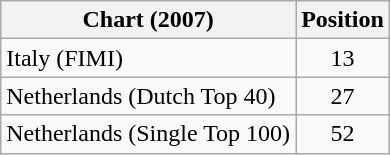<table class="wikitable sortable">
<tr>
<th>Chart (2007)</th>
<th>Position</th>
</tr>
<tr>
<td>Italy (FIMI)</td>
<td align="center">13</td>
</tr>
<tr>
<td>Netherlands (Dutch Top 40)</td>
<td align="center">27</td>
</tr>
<tr>
<td>Netherlands (Single Top 100)</td>
<td align="center">52</td>
</tr>
</table>
